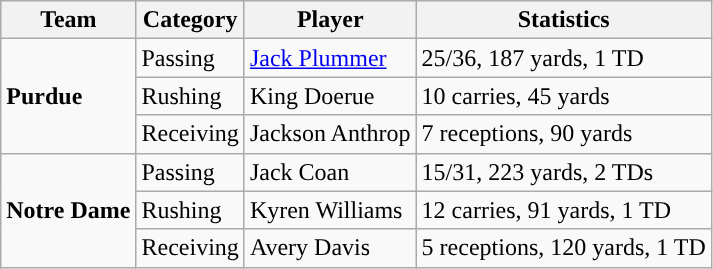<table class="wikitable" style="float: left;">
<tr>
<th>Team</th>
<th>Category</th>
<th>Player</th>
<th>Statistics</th>
</tr>
<tr>
<td rowspan=3><strong>Purdue</strong></td>
<td>Passing</td>
<td><a href='#'>Jack Plummer</a></td>
<td>25/36, 187 yards, 1 TD</td>
</tr>
<tr>
<td>Rushing</td>
<td>King Doerue</td>
<td>10 carries, 45 yards</td>
</tr>
<tr>
<td>Receiving</td>
<td>Jackson Anthrop</td>
<td>7 receptions, 90 yards</td>
</tr>
<tr>
<td rowspan=3><strong>Notre Dame</strong></td>
<td>Passing</td>
<td>Jack Coan</td>
<td>15/31, 223 yards, 2 TDs</td>
</tr>
<tr>
<td>Rushing</td>
<td>Kyren Williams</td>
<td>12 carries, 91 yards, 1 TD</td>
</tr>
<tr>
<td>Receiving</td>
<td>Avery Davis</td>
<td>5 receptions, 120 yards, 1 TD</td>
</tr>
</table>
